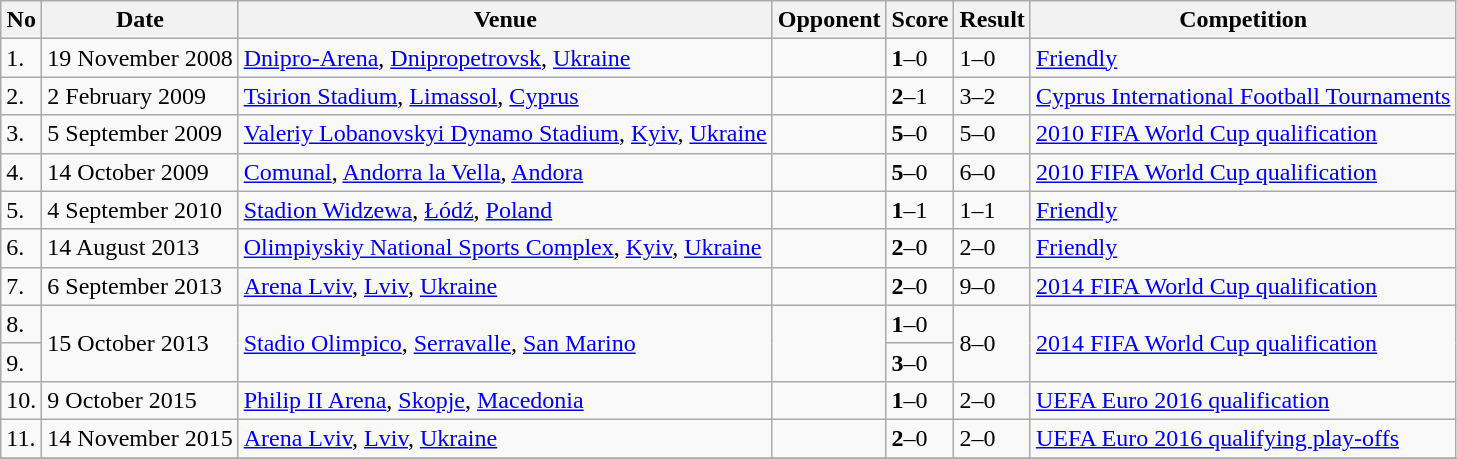<table class="wikitable">
<tr>
<th>No</th>
<th>Date</th>
<th>Venue</th>
<th>Opponent</th>
<th>Score</th>
<th>Result</th>
<th>Competition</th>
</tr>
<tr>
<td>1.</td>
<td>19 November 2008</td>
<td><a href='#'>Dnipro-Arena</a>, <a href='#'>Dnipropetrovsk</a>, <a href='#'>Ukraine</a></td>
<td></td>
<td><strong>1</strong>–0</td>
<td>1–0</td>
<td><a href='#'>Friendly</a></td>
</tr>
<tr>
<td>2.</td>
<td>2 February 2009</td>
<td><a href='#'>Tsirion Stadium</a>, <a href='#'>Limassol</a>, <a href='#'>Cyprus</a></td>
<td></td>
<td><strong>2</strong>–1</td>
<td>3–2</td>
<td><a href='#'>Cyprus International Football Tournaments</a></td>
</tr>
<tr>
<td>3.</td>
<td>5 September 2009</td>
<td><a href='#'>Valeriy Lobanovskyi Dynamo Stadium</a>, <a href='#'>Kyiv</a>, <a href='#'>Ukraine</a></td>
<td></td>
<td><strong>5</strong>–0</td>
<td>5–0</td>
<td><a href='#'>2010 FIFA World Cup qualification</a></td>
</tr>
<tr>
<td>4.</td>
<td>14 October 2009</td>
<td><a href='#'>Comunal</a>, <a href='#'>Andorra la Vella</a>, <a href='#'>Andora</a></td>
<td></td>
<td><strong>5</strong>–0</td>
<td>6–0</td>
<td><a href='#'>2010 FIFA World Cup qualification</a></td>
</tr>
<tr>
<td>5.</td>
<td>4 September 2010</td>
<td><a href='#'>Stadion Widzewa</a>, <a href='#'>Łódź</a>, <a href='#'>Poland</a></td>
<td></td>
<td><strong>1</strong>–1</td>
<td>1–1</td>
<td><a href='#'>Friendly</a></td>
</tr>
<tr>
<td>6.</td>
<td>14 August 2013</td>
<td><a href='#'>Olimpiyskiy National Sports Complex</a>, <a href='#'>Kyiv</a>, <a href='#'>Ukraine</a></td>
<td></td>
<td><strong>2</strong>–0</td>
<td>2–0</td>
<td><a href='#'>Friendly</a></td>
</tr>
<tr>
<td>7.</td>
<td>6 September 2013</td>
<td><a href='#'>Arena Lviv</a>, <a href='#'>Lviv</a>, <a href='#'>Ukraine</a></td>
<td></td>
<td><strong>2</strong>–0</td>
<td>9–0</td>
<td><a href='#'>2014 FIFA World Cup qualification</a></td>
</tr>
<tr>
<td>8.</td>
<td rowspan=2>15 October 2013</td>
<td rowspan=2><a href='#'>Stadio Olimpico</a>, <a href='#'>Serravalle</a>, <a href='#'>San Marino</a></td>
<td rowspan=2></td>
<td><strong>1</strong>–0</td>
<td rowspan=2>8–0</td>
<td rowspan=2><a href='#'>2014 FIFA World Cup qualification</a></td>
</tr>
<tr>
<td>9.</td>
<td><strong>3</strong>–0</td>
</tr>
<tr>
<td>10.</td>
<td>9 October 2015</td>
<td><a href='#'>Philip II Arena</a>, <a href='#'>Skopje</a>, <a href='#'>Macedonia</a></td>
<td></td>
<td><strong>1</strong>–0</td>
<td>2–0</td>
<td><a href='#'>UEFA Euro 2016 qualification</a></td>
</tr>
<tr>
<td>11.</td>
<td>14 November 2015</td>
<td><a href='#'>Arena Lviv</a>, <a href='#'>Lviv</a>, <a href='#'>Ukraine</a></td>
<td></td>
<td><strong>2</strong>–0</td>
<td>2–0</td>
<td><a href='#'>UEFA Euro 2016 qualifying play-offs</a></td>
</tr>
<tr>
</tr>
</table>
